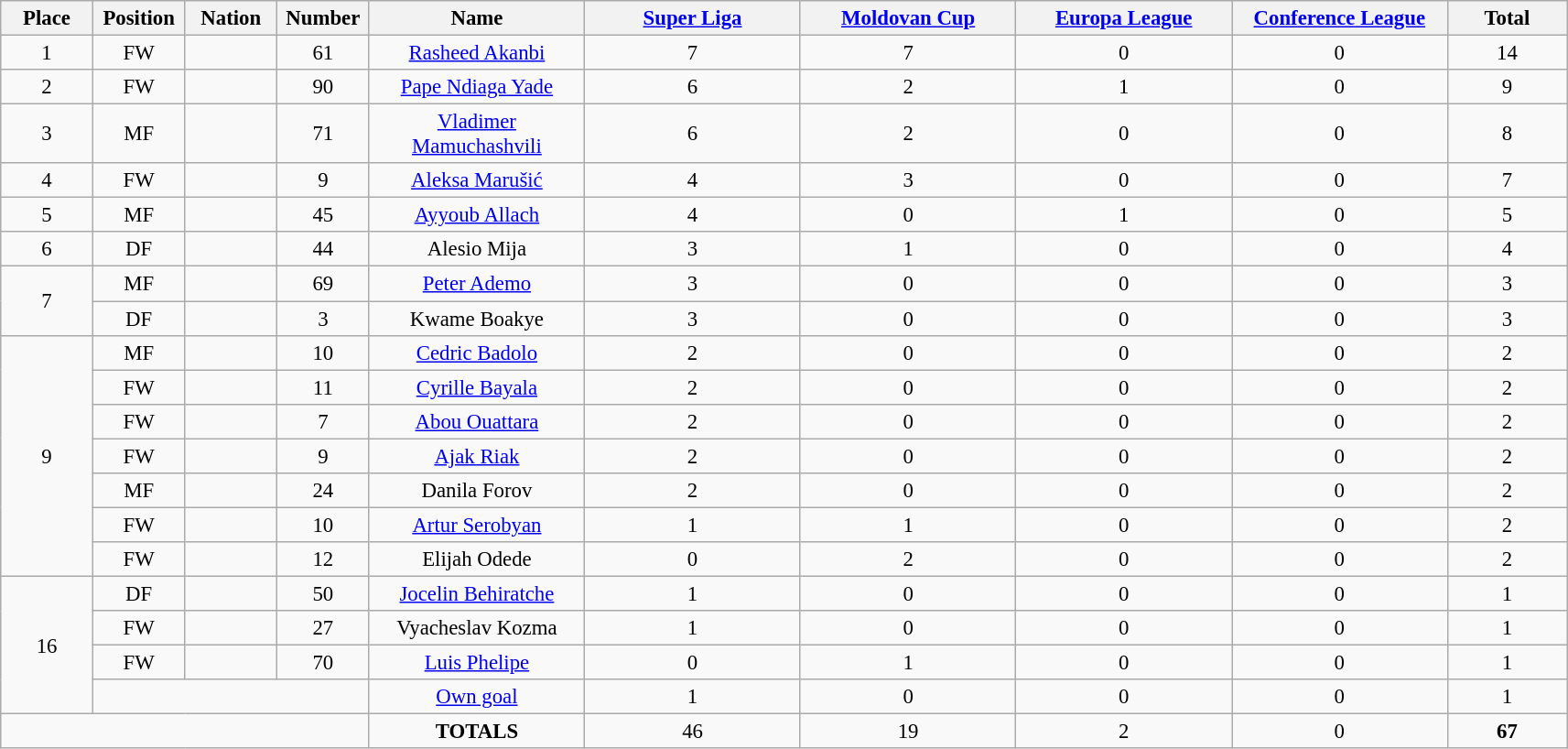<table class="wikitable" style="font-size: 95%; text-align: center;">
<tr>
<th width=60>Place</th>
<th width=60>Position</th>
<th width=60>Nation</th>
<th width=60>Number</th>
<th width=150>Name</th>
<th width=150><a href='#'>Super Liga</a></th>
<th width=150><a href='#'>Moldovan Cup</a></th>
<th width=150><a href='#'>Europa League</a></th>
<th width=150><a href='#'>Conference League</a></th>
<th width=80><strong>Total</strong></th>
</tr>
<tr>
<td>1</td>
<td>FW</td>
<td></td>
<td>61</td>
<td><a href='#'>Rasheed Akanbi</a></td>
<td>7</td>
<td>7</td>
<td>0</td>
<td>0</td>
<td>14</td>
</tr>
<tr>
<td>2</td>
<td>FW</td>
<td></td>
<td>90</td>
<td><a href='#'>Pape Ndiaga Yade</a></td>
<td>6</td>
<td>2</td>
<td>1</td>
<td>0</td>
<td>9</td>
</tr>
<tr>
<td>3</td>
<td>MF</td>
<td></td>
<td>71</td>
<td><a href='#'>Vladimer Mamuchashvili</a></td>
<td>6</td>
<td>2</td>
<td>0</td>
<td>0</td>
<td>8</td>
</tr>
<tr>
<td>4</td>
<td>FW</td>
<td></td>
<td>9</td>
<td><a href='#'>Aleksa Marušić</a></td>
<td>4</td>
<td>3</td>
<td>0</td>
<td>0</td>
<td>7</td>
</tr>
<tr>
<td>5</td>
<td>MF</td>
<td></td>
<td>45</td>
<td><a href='#'>Ayyoub Allach</a></td>
<td>4</td>
<td>0</td>
<td>1</td>
<td>0</td>
<td>5</td>
</tr>
<tr>
<td>6</td>
<td>DF</td>
<td></td>
<td>44</td>
<td>Alesio Mija</td>
<td>3</td>
<td>1</td>
<td>0</td>
<td>0</td>
<td>4</td>
</tr>
<tr>
<td rowspan="2">7</td>
<td>MF</td>
<td></td>
<td>69</td>
<td><a href='#'>Peter Ademo</a></td>
<td>3</td>
<td>0</td>
<td>0</td>
<td>0</td>
<td>3</td>
</tr>
<tr>
<td>DF</td>
<td></td>
<td>3</td>
<td>Kwame Boakye</td>
<td>3</td>
<td>0</td>
<td>0</td>
<td>0</td>
<td>3</td>
</tr>
<tr>
<td rowspan="7">9</td>
<td>MF</td>
<td></td>
<td>10</td>
<td><a href='#'>Cedric Badolo</a></td>
<td>2</td>
<td>0</td>
<td>0</td>
<td>0</td>
<td>2</td>
</tr>
<tr>
<td>FW</td>
<td></td>
<td>11</td>
<td><a href='#'>Cyrille Bayala</a></td>
<td>2</td>
<td>0</td>
<td>0</td>
<td>0</td>
<td>2</td>
</tr>
<tr>
<td>FW</td>
<td></td>
<td>7</td>
<td><a href='#'>Abou Ouattara</a></td>
<td>2</td>
<td>0</td>
<td>0</td>
<td>0</td>
<td>2</td>
</tr>
<tr>
<td>FW</td>
<td></td>
<td>9</td>
<td><a href='#'>Ajak Riak</a></td>
<td>2</td>
<td>0</td>
<td>0</td>
<td>0</td>
<td>2</td>
</tr>
<tr>
<td>MF</td>
<td></td>
<td>24</td>
<td>Danila Forov</td>
<td>2</td>
<td>0</td>
<td>0</td>
<td>0</td>
<td>2</td>
</tr>
<tr>
<td>FW</td>
<td></td>
<td>10</td>
<td><a href='#'>Artur Serobyan</a></td>
<td>1</td>
<td>1</td>
<td>0</td>
<td>0</td>
<td>2</td>
</tr>
<tr>
<td>FW</td>
<td></td>
<td>12</td>
<td>Elijah Odede</td>
<td>0</td>
<td>2</td>
<td>0</td>
<td>0</td>
<td>2</td>
</tr>
<tr>
<td rowspan="4">16</td>
<td>DF</td>
<td></td>
<td>50</td>
<td><a href='#'>Jocelin Behiratche</a></td>
<td>1</td>
<td>0</td>
<td>0</td>
<td>0</td>
<td>1</td>
</tr>
<tr>
<td>FW</td>
<td></td>
<td>27</td>
<td>Vyacheslav Kozma</td>
<td>1</td>
<td>0</td>
<td>0</td>
<td>0</td>
<td>1</td>
</tr>
<tr>
<td>FW</td>
<td></td>
<td>70</td>
<td><a href='#'>Luis Phelipe</a></td>
<td>0</td>
<td>1</td>
<td>0</td>
<td>0</td>
<td>1</td>
</tr>
<tr>
<td colspan="3"></td>
<td><a href='#'>Own goal</a></td>
<td>1</td>
<td>0</td>
<td>0</td>
<td>0</td>
<td>1</td>
</tr>
<tr>
<td colspan="4"></td>
<td><strong>TOTALS</strong></td>
<td>46</td>
<td>19</td>
<td>2</td>
<td>0</td>
<td><strong>67</strong></td>
</tr>
</table>
